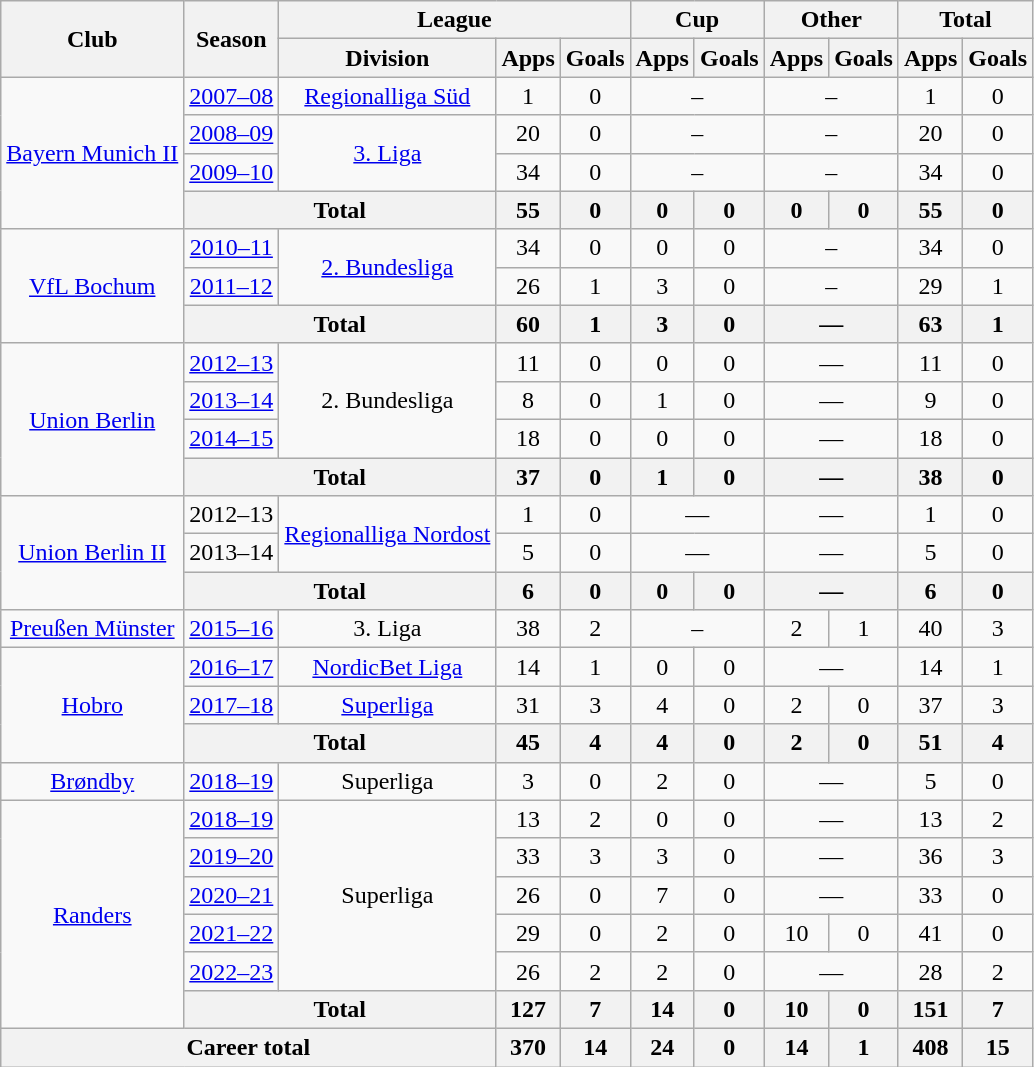<table class="wikitable" style="text-align:center">
<tr>
<th rowspan="2">Club</th>
<th rowspan="2">Season</th>
<th colspan="3">League</th>
<th colspan="2">Cup</th>
<th colspan="2">Other</th>
<th colspan="2">Total</th>
</tr>
<tr>
<th>Division</th>
<th>Apps</th>
<th>Goals</th>
<th>Apps</th>
<th>Goals</th>
<th>Apps</th>
<th>Goals</th>
<th>Apps</th>
<th>Goals</th>
</tr>
<tr>
<td rowspan="4"><a href='#'>Bayern Munich II</a></td>
<td><a href='#'>2007–08</a></td>
<td><a href='#'>Regionalliga Süd</a></td>
<td>1</td>
<td>0</td>
<td colspan="2">–</td>
<td colspan="2">–</td>
<td>1</td>
<td>0</td>
</tr>
<tr>
<td><a href='#'>2008–09</a></td>
<td rowspan="2"><a href='#'>3. Liga</a></td>
<td>20</td>
<td>0</td>
<td colspan="2">–</td>
<td colspan="2">–</td>
<td>20</td>
<td>0</td>
</tr>
<tr>
<td><a href='#'>2009–10</a></td>
<td>34</td>
<td>0</td>
<td colspan="2">–</td>
<td colspan="2">–</td>
<td>34</td>
<td>0</td>
</tr>
<tr>
<th colspan="2">Total</th>
<th>55</th>
<th>0</th>
<th>0</th>
<th>0</th>
<th>0</th>
<th>0</th>
<th>55</th>
<th>0</th>
</tr>
<tr>
<td rowspan="3"><a href='#'>VfL Bochum</a></td>
<td><a href='#'>2010–11</a></td>
<td rowspan="2"><a href='#'>2. Bundesliga</a></td>
<td>34</td>
<td>0</td>
<td>0</td>
<td>0</td>
<td colspan="2">–</td>
<td>34</td>
<td>0</td>
</tr>
<tr>
<td><a href='#'>2011–12</a></td>
<td>26</td>
<td>1</td>
<td>3</td>
<td>0</td>
<td colspan="2">–</td>
<td>29</td>
<td>1</td>
</tr>
<tr>
<th colspan="2">Total</th>
<th>60</th>
<th>1</th>
<th>3</th>
<th>0</th>
<th colspan="2">—</th>
<th>63</th>
<th>1</th>
</tr>
<tr>
<td rowspan="4"><a href='#'>Union Berlin</a></td>
<td><a href='#'>2012–13</a></td>
<td rowspan="3">2. Bundesliga</td>
<td>11</td>
<td>0</td>
<td>0</td>
<td>0</td>
<td colspan="2">—</td>
<td>11</td>
<td>0</td>
</tr>
<tr>
<td><a href='#'>2013–14</a></td>
<td>8</td>
<td>0</td>
<td>1</td>
<td>0</td>
<td colspan="2">—</td>
<td>9</td>
<td>0</td>
</tr>
<tr>
<td><a href='#'>2014–15</a></td>
<td>18</td>
<td>0</td>
<td>0</td>
<td>0</td>
<td colspan="2">—</td>
<td>18</td>
<td>0</td>
</tr>
<tr>
<th colspan="2">Total</th>
<th>37</th>
<th>0</th>
<th>1</th>
<th>0</th>
<th colspan="2">—</th>
<th>38</th>
<th>0</th>
</tr>
<tr>
<td rowspan="3"><a href='#'>Union Berlin II</a></td>
<td>2012–13</td>
<td rowspan="2"><a href='#'>Regionalliga Nordost</a></td>
<td>1</td>
<td>0</td>
<td colspan="2">—</td>
<td colspan="2">—</td>
<td>1</td>
<td>0</td>
</tr>
<tr>
<td>2013–14</td>
<td>5</td>
<td>0</td>
<td colspan="2">—</td>
<td colspan="2">—</td>
<td>5</td>
<td>0</td>
</tr>
<tr>
<th colspan="2">Total</th>
<th>6</th>
<th>0</th>
<th>0</th>
<th>0</th>
<th colspan="2">—</th>
<th>6</th>
<th>0</th>
</tr>
<tr>
<td><a href='#'>Preußen Münster</a></td>
<td><a href='#'>2015–16</a></td>
<td>3. Liga</td>
<td>38</td>
<td>2</td>
<td colspan="2">–</td>
<td>2</td>
<td>1</td>
<td>40</td>
<td>3</td>
</tr>
<tr>
<td rowspan="3"><a href='#'>Hobro</a></td>
<td><a href='#'>2016–17</a></td>
<td><a href='#'>NordicBet Liga</a></td>
<td>14</td>
<td>1</td>
<td>0</td>
<td>0</td>
<td colspan="2">—</td>
<td>14</td>
<td>1</td>
</tr>
<tr>
<td><a href='#'>2017–18</a></td>
<td><a href='#'>Superliga</a></td>
<td>31</td>
<td>3</td>
<td>4</td>
<td>0</td>
<td>2</td>
<td>0</td>
<td>37</td>
<td>3</td>
</tr>
<tr>
<th colspan="2">Total</th>
<th>45</th>
<th>4</th>
<th>4</th>
<th>0</th>
<th>2</th>
<th>0</th>
<th>51</th>
<th>4</th>
</tr>
<tr>
<td><a href='#'>Brøndby</a></td>
<td><a href='#'>2018–19</a></td>
<td>Superliga</td>
<td>3</td>
<td>0</td>
<td>2</td>
<td>0</td>
<td colspan="2">—</td>
<td>5</td>
<td>0</td>
</tr>
<tr>
<td rowspan="6"><a href='#'>Randers</a></td>
<td><a href='#'>2018–19</a></td>
<td rowspan="5">Superliga</td>
<td>13</td>
<td>2</td>
<td>0</td>
<td>0</td>
<td colspan="2">—</td>
<td>13</td>
<td>2</td>
</tr>
<tr>
<td><a href='#'>2019–20</a></td>
<td>33</td>
<td>3</td>
<td>3</td>
<td>0</td>
<td colspan="2">—</td>
<td>36</td>
<td>3</td>
</tr>
<tr>
<td><a href='#'>2020–21</a></td>
<td>26</td>
<td>0</td>
<td>7</td>
<td>0</td>
<td colspan="2">—</td>
<td>33</td>
<td>0</td>
</tr>
<tr>
<td><a href='#'>2021–22</a></td>
<td>29</td>
<td>0</td>
<td>2</td>
<td>0</td>
<td>10</td>
<td>0</td>
<td>41</td>
<td>0</td>
</tr>
<tr>
<td><a href='#'>2022–23</a></td>
<td>26</td>
<td>2</td>
<td>2</td>
<td>0</td>
<td colspan="2">—</td>
<td>28</td>
<td>2</td>
</tr>
<tr>
<th colspan="2">Total</th>
<th>127</th>
<th>7</th>
<th>14</th>
<th>0</th>
<th>10</th>
<th>0</th>
<th>151</th>
<th>7</th>
</tr>
<tr>
<th colspan="3">Career total</th>
<th>370</th>
<th>14</th>
<th>24</th>
<th>0</th>
<th>14</th>
<th>1</th>
<th>408</th>
<th>15</th>
</tr>
</table>
